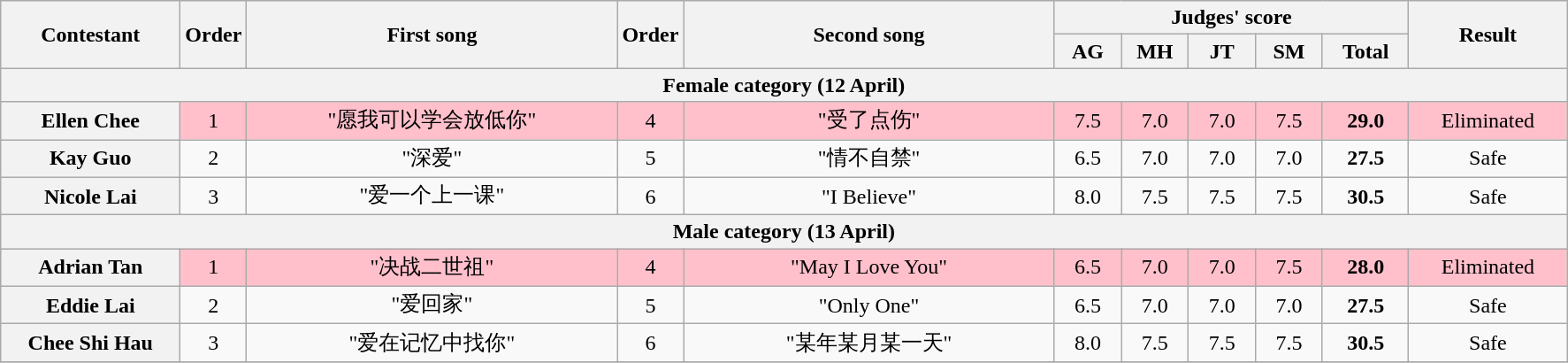<table class="wikitable plainrowheaders" style="text-align:center;">
<tr>
<th rowspan=2 scope="col" style="width:8em;">Contestant</th>
<th rowspan=2 scope="col">Order</th>
<th rowspan=2 scope="col" style="width:17em;">First song</th>
<th rowspan=2 scope="col">Order</th>
<th rowspan=2 scope="col" style="width:17em;">Second song</th>
<th colspan=5 scope="col">Judges' score</th>
<th rowspan=2 scope="col" style="width:7em;">Result</th>
</tr>
<tr>
<th style="width:2.7em;">AG</th>
<th style="width:2.7em;">MH</th>
<th style="width:2.7em;">JT</th>
<th style="width:2.7em;">SM</th>
<th style="width:3.6em;">Total</th>
</tr>
<tr>
<th colspan=11>Female category (12 April)</th>
</tr>
<tr style="background:pink;">
<th scope="row">Ellen Chee</th>
<td>1</td>
<td>"愿我可以学会放低你"</td>
<td>4</td>
<td>"受了点伤"</td>
<td>7.5</td>
<td>7.0</td>
<td>7.0</td>
<td>7.5</td>
<td><strong>29.0</strong></td>
<td>Eliminated</td>
</tr>
<tr>
<th scope="row">Kay Guo</th>
<td>2</td>
<td>"深爱"</td>
<td>5</td>
<td>"情不自禁"</td>
<td>6.5</td>
<td>7.0</td>
<td>7.0</td>
<td>7.0</td>
<td><strong>27.5</strong></td>
<td>Safe</td>
</tr>
<tr>
<th scope="row">Nicole Lai</th>
<td>3</td>
<td>"爱一个上一课"</td>
<td>6</td>
<td>"I Believe"</td>
<td>8.0</td>
<td>7.5</td>
<td>7.5</td>
<td>7.5</td>
<td><strong>30.5</strong></td>
<td>Safe</td>
</tr>
<tr>
<th colspan=11>Male category (13 April)</th>
</tr>
<tr style="background:pink;">
<th scope="row">Adrian Tan</th>
<td>1</td>
<td>"决战二世祖"</td>
<td>4</td>
<td>"May I Love You"</td>
<td>6.5</td>
<td>7.0</td>
<td>7.0</td>
<td>7.5</td>
<td><strong>28.0</strong></td>
<td>Eliminated</td>
</tr>
<tr>
<th scope="row">Eddie Lai</th>
<td>2</td>
<td>"爱回家"</td>
<td>5</td>
<td>"Only One"</td>
<td>6.5</td>
<td>7.0</td>
<td>7.0</td>
<td>7.0</td>
<td><strong>27.5</strong></td>
<td>Safe</td>
</tr>
<tr>
<th scope="row">Chee Shi Hau</th>
<td>3</td>
<td>"爱在记忆中找你"</td>
<td>6</td>
<td>"某年某月某一天"</td>
<td>8.0</td>
<td>7.5</td>
<td>7.5</td>
<td>7.5</td>
<td><strong>30.5</strong></td>
<td>Safe</td>
</tr>
<tr>
</tr>
</table>
